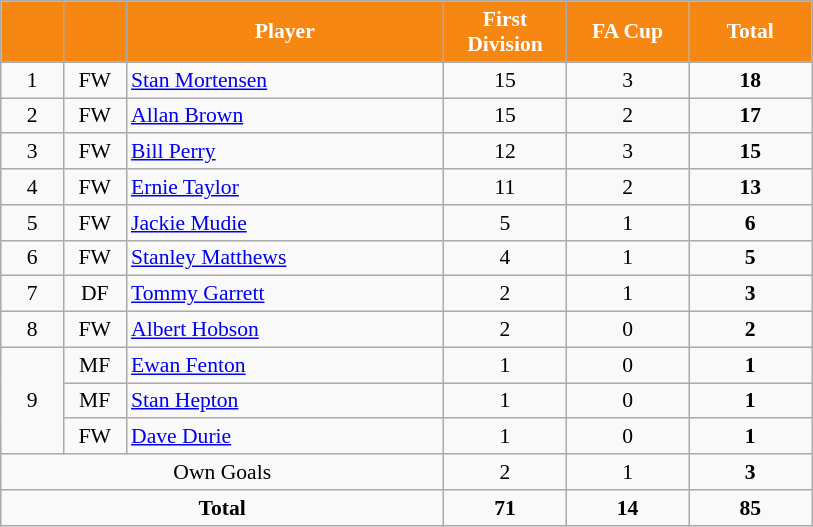<table class="wikitable sortable" style="text-align:center; font-size:90%;">
<tr>
<th style="background-color:#F68712; color:#FFFFFF; width:35px;"></th>
<th style="background-color:#F68712; color:#FFFFFF; width:35px;"></th>
<th style="background-color:#F68712; color:#FFFFFF; width:205px;">Player</th>
<th style="background-color:#F68712; color:#FFFFFF; width:75px;">First Division</th>
<th style="background-color:#F68712; color:#FFFFFF; width:75px;">FA Cup</th>
<th style="background-color:#F68712; color:#FFFFFF; width:75px;">Total</th>
</tr>
<tr>
</tr>
<tr>
<td>1</td>
<td>FW</td>
<td align="left"> <a href='#'>Stan Mortensen</a></td>
<td>15</td>
<td>3</td>
<td><strong>18</strong></td>
</tr>
<tr>
<td>2</td>
<td>FW</td>
<td align="left"> <a href='#'>Allan Brown</a></td>
<td>15</td>
<td>2</td>
<td><strong>17</strong></td>
</tr>
<tr>
<td>3</td>
<td>FW</td>
<td align="left"> <a href='#'>Bill Perry</a></td>
<td>12</td>
<td>3</td>
<td><strong>15</strong></td>
</tr>
<tr>
<td>4</td>
<td>FW</td>
<td align="left"> <a href='#'>Ernie Taylor</a></td>
<td>11</td>
<td>2</td>
<td><strong>13</strong></td>
</tr>
<tr>
<td>5</td>
<td>FW</td>
<td align="left"> <a href='#'>Jackie Mudie</a></td>
<td>5</td>
<td>1</td>
<td><strong>6</strong></td>
</tr>
<tr>
<td>6</td>
<td>FW</td>
<td align="left"> <a href='#'>Stanley Matthews</a></td>
<td>4</td>
<td>1</td>
<td><strong>5</strong></td>
</tr>
<tr>
<td>7</td>
<td>DF</td>
<td align="left"> <a href='#'>Tommy Garrett</a></td>
<td>2</td>
<td>1</td>
<td><strong>3</strong></td>
</tr>
<tr>
<td>8</td>
<td>FW</td>
<td align="left"> <a href='#'>Albert Hobson</a></td>
<td>2</td>
<td>0</td>
<td><strong>2</strong></td>
</tr>
<tr>
<td rowspan="3">9</td>
<td>MF</td>
<td align="left"> <a href='#'>Ewan Fenton</a></td>
<td>1</td>
<td>0</td>
<td><strong>1</strong></td>
</tr>
<tr>
<td>MF</td>
<td align="left"> <a href='#'>Stan Hepton</a></td>
<td>1</td>
<td>0</td>
<td><strong>1</strong></td>
</tr>
<tr>
<td>FW</td>
<td align="left"> <a href='#'>Dave Durie</a></td>
<td>1</td>
<td>0</td>
<td><strong>1</strong></td>
</tr>
<tr class="sortbottom">
<td colspan="3">Own Goals</td>
<td>2</td>
<td>1</td>
<td><strong>3</strong></td>
</tr>
<tr class="sortbottom">
<td colspan="3"><strong>Total</strong></td>
<td><strong>71</strong></td>
<td><strong>14</strong></td>
<td><strong>85</strong></td>
</tr>
</table>
